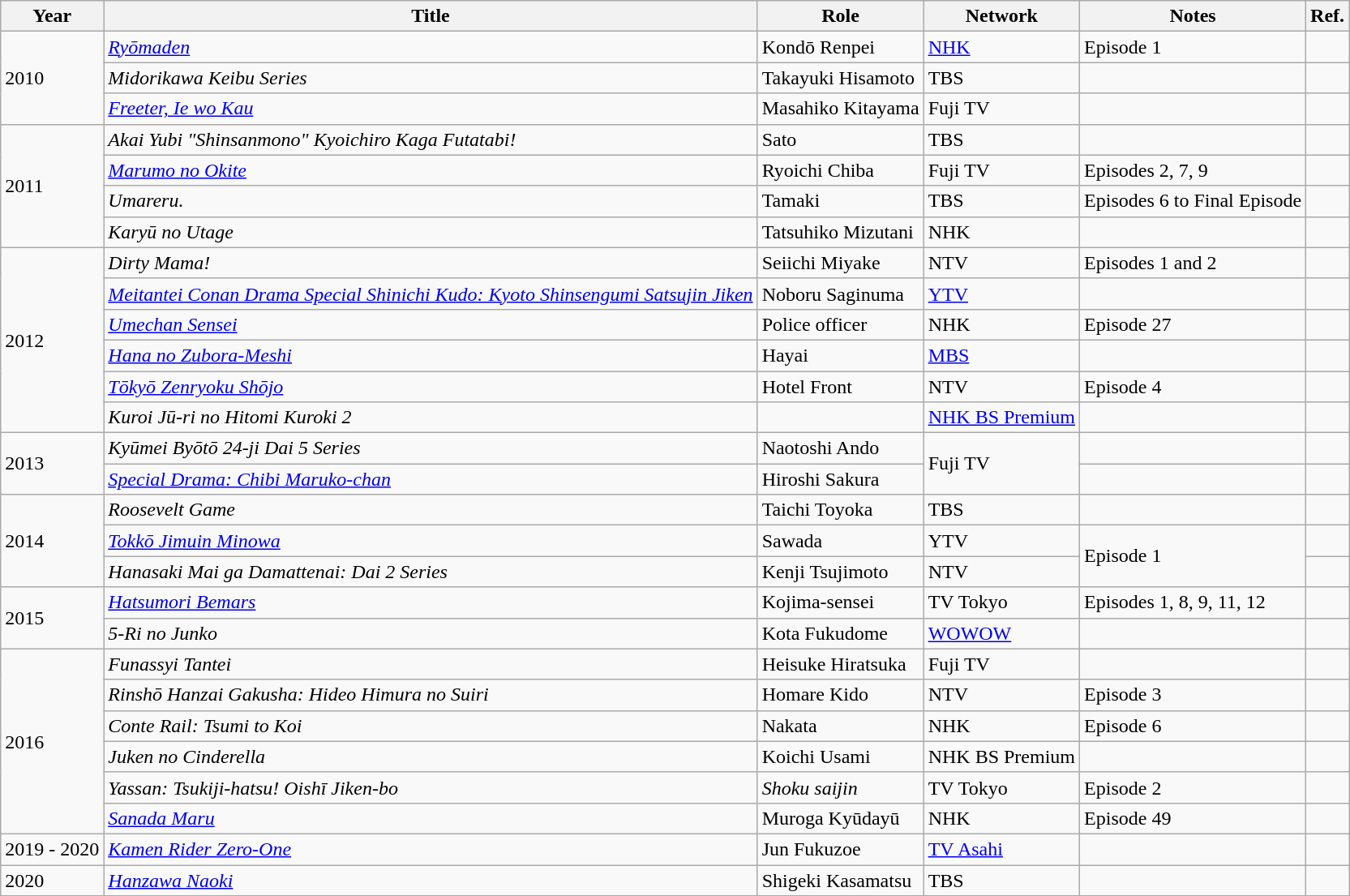<table class="wikitable">
<tr>
<th>Year</th>
<th>Title</th>
<th>Role</th>
<th>Network</th>
<th>Notes</th>
<th>Ref.</th>
</tr>
<tr>
<td rowspan="3">2010</td>
<td><em><a href='#'>Ryōmaden</a></em></td>
<td>Kondō Renpei</td>
<td><a href='#'>NHK</a></td>
<td>Episode 1</td>
<td></td>
</tr>
<tr>
<td><em>Midorikawa Keibu Series</em></td>
<td>Takayuki Hisamoto</td>
<td>TBS</td>
<td></td>
<td></td>
</tr>
<tr>
<td><em><a href='#'>Freeter, Ie wo Kau</a></em></td>
<td>Masahiko Kitayama</td>
<td>Fuji TV</td>
<td></td>
<td></td>
</tr>
<tr>
<td rowspan="4">2011</td>
<td><em>Akai Yubi "Shinsanmono" Kyoichiro Kaga Futatabi!</em></td>
<td>Sato</td>
<td>TBS</td>
<td></td>
<td></td>
</tr>
<tr>
<td><em><a href='#'>Marumo no Okite</a></em></td>
<td>Ryoichi Chiba</td>
<td>Fuji TV</td>
<td>Episodes 2, 7, 9</td>
<td></td>
</tr>
<tr>
<td><em>Umareru.</em></td>
<td>Tamaki</td>
<td>TBS</td>
<td>Episodes 6 to Final Episode</td>
<td></td>
</tr>
<tr>
<td><em>Karyū no Utage</em></td>
<td>Tatsuhiko Mizutani</td>
<td>NHK</td>
<td></td>
<td></td>
</tr>
<tr>
<td rowspan="6">2012</td>
<td><em>Dirty Mama!</em></td>
<td>Seiichi Miyake</td>
<td>NTV</td>
<td>Episodes 1 and 2</td>
<td></td>
</tr>
<tr>
<td><em><a href='#'>Meitantei Conan Drama Special Shinichi Kudo: Kyoto Shinsengumi Satsujin Jiken</a></em></td>
<td>Noboru Saginuma</td>
<td><a href='#'>YTV</a></td>
<td></td>
<td></td>
</tr>
<tr>
<td><em><a href='#'>Umechan Sensei</a></em></td>
<td>Police officer</td>
<td>NHK</td>
<td>Episode 27</td>
<td></td>
</tr>
<tr>
<td><em><a href='#'>Hana no Zubora-Meshi</a></em></td>
<td>Hayai</td>
<td><a href='#'>MBS</a></td>
<td></td>
<td></td>
</tr>
<tr>
<td><em><a href='#'>Tōkyō Zenryoku Shōjo</a></em></td>
<td>Hotel Front</td>
<td>NTV</td>
<td>Episode 4</td>
<td></td>
</tr>
<tr>
<td><em>Kuroi Jū-ri no Hitomi Kuroki 2</em></td>
<td></td>
<td><a href='#'>NHK BS Premium</a></td>
<td></td>
<td></td>
</tr>
<tr>
<td rowspan="2">2013</td>
<td><em>Kyūmei Byōtō 24-ji Dai 5 Series</em></td>
<td>Naotoshi Ando</td>
<td rowspan="2">Fuji TV</td>
<td></td>
<td></td>
</tr>
<tr>
<td><em><a href='#'>Special Drama: Chibi Maruko-chan</a></em></td>
<td>Hiroshi Sakura</td>
<td></td>
<td></td>
</tr>
<tr>
<td rowspan="3">2014</td>
<td><em>Roosevelt Game</em></td>
<td>Taichi Toyoka</td>
<td>TBS</td>
<td></td>
<td></td>
</tr>
<tr>
<td><em><a href='#'>Tokkō Jimuin Minowa</a></em></td>
<td>Sawada</td>
<td>YTV</td>
<td rowspan="2">Episode 1</td>
<td></td>
</tr>
<tr>
<td><em>Hanasaki Mai ga Damattenai: Dai 2 Series</em></td>
<td>Kenji Tsujimoto</td>
<td>NTV</td>
<td></td>
</tr>
<tr>
<td rowspan="2">2015</td>
<td><em><a href='#'>Hatsumori Bemars</a></em></td>
<td>Kojima-sensei</td>
<td>TV Tokyo</td>
<td>Episodes 1, 8, 9, 11, 12</td>
<td></td>
</tr>
<tr>
<td><em>5-Ri no Junko</em></td>
<td>Kota Fukudome</td>
<td><a href='#'>WOWOW</a></td>
<td></td>
<td></td>
</tr>
<tr>
<td rowspan="6">2016</td>
<td><em>Funassyi Tantei</em></td>
<td>Heisuke Hiratsuka</td>
<td>Fuji TV</td>
<td></td>
<td></td>
</tr>
<tr>
<td><em>Rinshō Hanzai Gakusha: Hideo Himura no Suiri</em></td>
<td>Homare Kido</td>
<td>NTV</td>
<td>Episode 3</td>
<td></td>
</tr>
<tr>
<td><em>Conte Rail: Tsumi to Koi</em></td>
<td>Nakata</td>
<td>NHK</td>
<td>Episode 6</td>
<td></td>
</tr>
<tr>
<td><em>Juken no Cinderella</em></td>
<td>Koichi Usami</td>
<td>NHK BS Premium</td>
<td></td>
<td></td>
</tr>
<tr>
<td><em>Yassan: Tsukiji-hatsu! Oishī Jiken-bo</em></td>
<td><em>Shoku saijin</em></td>
<td>TV Tokyo</td>
<td>Episode 2</td>
<td></td>
</tr>
<tr>
<td><em><a href='#'>Sanada Maru</a></em></td>
<td>Muroga Kyūdayū</td>
<td>NHK</td>
<td>Episode 49</td>
<td></td>
</tr>
<tr>
<td>2019 - 2020</td>
<td><em><a href='#'>Kamen Rider Zero-One</a></em></td>
<td>Jun Fukuzoe</td>
<td><a href='#'>TV Asahi</a></td>
<td></td>
<td></td>
</tr>
<tr>
<td>2020</td>
<td><em><a href='#'>Hanzawa Naoki</a></em></td>
<td>Shigeki Kasamatsu</td>
<td>TBS</td>
<td></td>
<td></td>
</tr>
<tr>
</tr>
</table>
